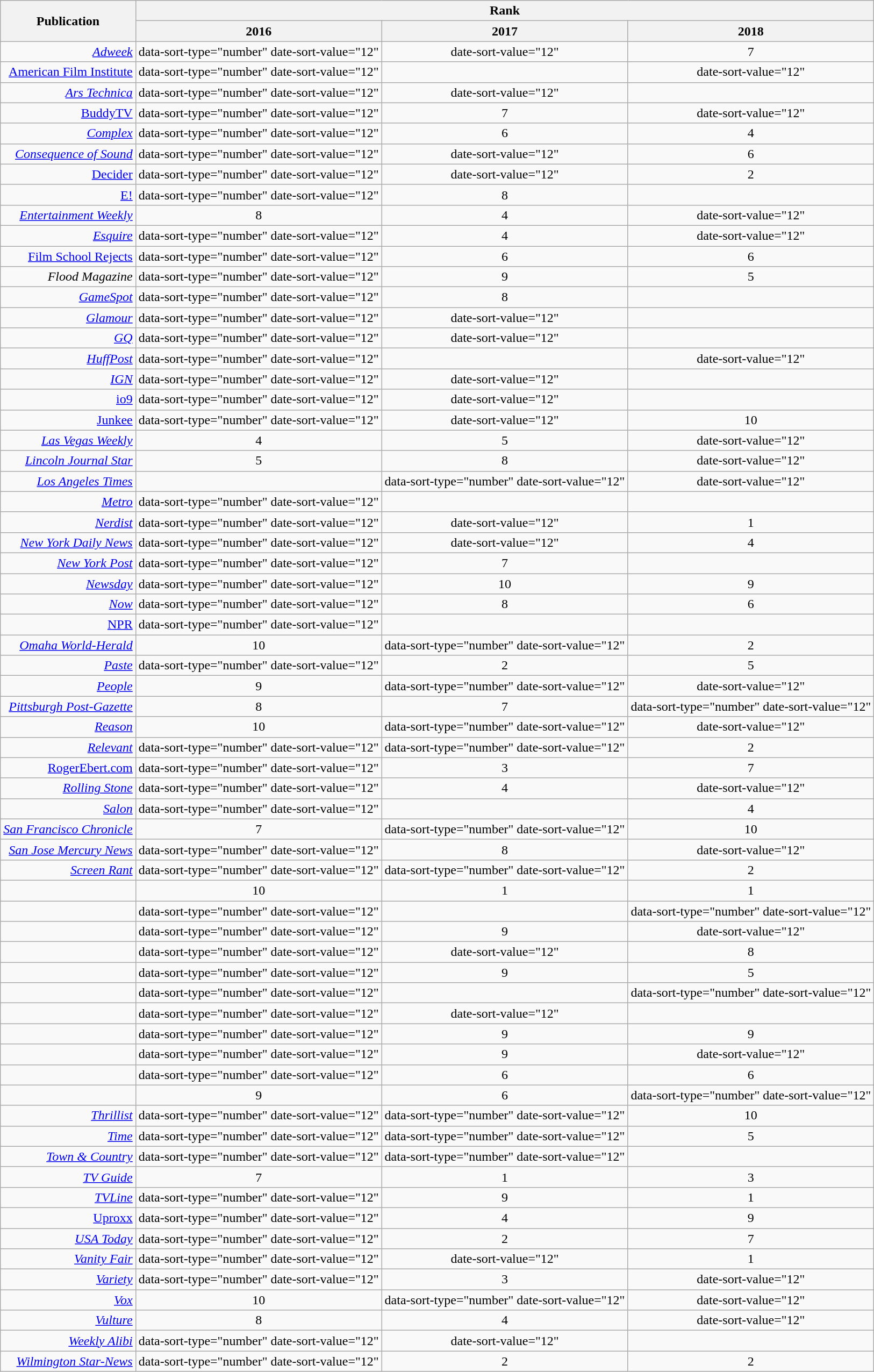<table class="wikitable sortable collapsible" style="text-align:center">
<tr>
<th scope="col" rowspan="2">Publication</th>
<th scope="col" colspan="3">Rank</th>
</tr>
<tr>
<th scope="col" data-sort-type="number">2016</th>
<th scope="col" data-sort-type="number">2017</th>
<th scope="col" data-sort-type="number">2018</th>
</tr>
<tr>
<td style="text-align:right"><em><a href='#'>Adweek</a></em></td>
<td>data-sort-type="number" date-sort-value="12" </td>
<td>date-sort-value="12" </td>
<td>7</td>
</tr>
<tr>
<td style="text-align:right"><a href='#'>American Film Institute</a></td>
<td>data-sort-type="number" date-sort-value="12" </td>
<td data-sort-value="11"></td>
<td>date-sort-value="12" </td>
</tr>
<tr>
<td style="text-align:right"><em><a href='#'>Ars Technica</a></em></td>
<td>data-sort-type="number" date-sort-value="12" </td>
<td>date-sort-value="12" </td>
<td data-sort-value="11"></td>
</tr>
<tr>
<td style="text-align:right"><a href='#'>BuddyTV</a></td>
<td>data-sort-type="number" date-sort-value="12" </td>
<td>7</td>
<td>date-sort-value="12" </td>
</tr>
<tr>
<td style="text-align:right"><em><a href='#'>Complex</a></em></td>
<td>data-sort-type="number" date-sort-value="12" </td>
<td>6</td>
<td>4</td>
</tr>
<tr>
<td style="text-align:right"><em><a href='#'>Consequence of Sound</a></em></td>
<td>data-sort-type="number" date-sort-value="12" </td>
<td>date-sort-value="12" </td>
<td>6</td>
</tr>
<tr>
<td style="text-align:right"><a href='#'>Decider</a></td>
<td>data-sort-type="number" date-sort-value="12" </td>
<td>date-sort-value="12" </td>
<td>2</td>
</tr>
<tr>
<td style="text-align:right"><a href='#'>E!</a></td>
<td>data-sort-type="number" date-sort-value="12" </td>
<td>8</td>
<td data-sort-value="11"></td>
</tr>
<tr>
<td style="text-align:right"><em><a href='#'>Entertainment Weekly</a></em></td>
<td>8</td>
<td>4</td>
<td>date-sort-value="12" </td>
</tr>
<tr>
<td style="text-align:right"><em><a href='#'>Esquire</a></em></td>
<td>data-sort-type="number" date-sort-value="12" </td>
<td>4</td>
<td>date-sort-value="12" </td>
</tr>
<tr>
<td style="text-align:right"><a href='#'>Film School Rejects</a></td>
<td>data-sort-type="number" date-sort-value="12" </td>
<td>6</td>
<td>6</td>
</tr>
<tr>
<td style="text-align:right"><em>Flood Magazine</em></td>
<td>data-sort-type="number" date-sort-value="12" </td>
<td>9</td>
<td>5</td>
</tr>
<tr>
<td style="text-align:right"><em><a href='#'>GameSpot</a></em></td>
<td>data-sort-type="number" date-sort-value="12" </td>
<td>8</td>
<td data-sort-value="11"></td>
</tr>
<tr>
<td style="text-align:right"><em><a href='#'>Glamour</a></em></td>
<td>data-sort-type="number" date-sort-value="12" </td>
<td>date-sort-value="12" </td>
<td data-sort-value="11"></td>
</tr>
<tr>
<td style="text-align:right"><em><a href='#'>GQ</a></em></td>
<td>data-sort-type="number" date-sort-value="12" </td>
<td>date-sort-value="12" </td>
<td data-sort-value="11"></td>
</tr>
<tr>
<td style="text-align:right"><em><a href='#'>HuffPost</a></em></td>
<td>data-sort-type="number" date-sort-value="12" </td>
<td data-sort-value="11"></td>
<td>date-sort-value="12" </td>
</tr>
<tr>
<td style="text-align:right"><em><a href='#'>IGN</a></em></td>
<td>data-sort-type="number" date-sort-value="12" </td>
<td>date-sort-value="12" </td>
<td data-sort-value="11"></td>
</tr>
<tr>
<td style="text-align:right"><a href='#'>io9</a></td>
<td>data-sort-type="number" date-sort-value="12" </td>
<td>date-sort-value="12" </td>
<td data-sort-value="11"></td>
</tr>
<tr>
<td style="text-align:right"><a href='#'>Junkee</a></td>
<td>data-sort-type="number" date-sort-value="12" </td>
<td>date-sort-value="12" </td>
<td>10</td>
</tr>
<tr>
<td style="text-align:right"><em><a href='#'>Las Vegas Weekly</a></em></td>
<td>4</td>
<td>5</td>
<td>date-sort-value="12" </td>
</tr>
<tr>
<td style="text-align:right"><em><a href='#'>Lincoln Journal Star</a></em></td>
<td>5</td>
<td>8</td>
<td>date-sort-value="12" </td>
</tr>
<tr>
<td style="text-align:right"><em><a href='#'>Los Angeles Times</a></em></td>
<td data-sort-value="11"></td>
<td>data-sort-type="number" date-sort-value="12" </td>
<td>date-sort-value="12" </td>
</tr>
<tr>
<td style="text-align:right"><em><a href='#'>Metro</a></em></td>
<td>data-sort-type="number" date-sort-value="12" </td>
<td data-sort-value="11"></td>
<td data-sort-value="11"></td>
</tr>
<tr>
<td style="text-align:right"><em><a href='#'>Nerdist</a></em></td>
<td>data-sort-type="number" date-sort-value="12" </td>
<td>date-sort-value="12" </td>
<td>1</td>
</tr>
<tr>
<td style="text-align:right"><em><a href='#'>New York Daily News</a></em></td>
<td>data-sort-type="number" date-sort-value="12" </td>
<td>date-sort-value="12" </td>
<td>4</td>
</tr>
<tr>
<td style="text-align:right"><em><a href='#'>New York Post</a></em></td>
<td>data-sort-type="number" date-sort-value="12" </td>
<td>7</td>
<td data-sort-value="11"></td>
</tr>
<tr>
<td style="text-align:right"><em><a href='#'>Newsday</a></em></td>
<td>data-sort-type="number" date-sort-value="12" </td>
<td>10</td>
<td>9</td>
</tr>
<tr>
<td style="text-align:right"><em><a href='#'>Now</a></em></td>
<td>data-sort-type="number" date-sort-value="12" </td>
<td>8</td>
<td>6</td>
</tr>
<tr>
<td style="text-align:right"><a href='#'>NPR</a></td>
<td>data-sort-type="number" date-sort-value="12" </td>
<td data-sort-value="11"></td>
<td data-sort-value="11"></td>
</tr>
<tr>
<td style="text-align:right"><em><a href='#'>Omaha World-Herald</a></em></td>
<td>10</td>
<td>data-sort-type="number" date-sort-value="12" </td>
<td>2</td>
</tr>
<tr>
<td style="text-align:right"><em><a href='#'>Paste</a></em></td>
<td>data-sort-type="number" date-sort-value="12" </td>
<td>2</td>
<td>5</td>
</tr>
<tr>
<td style="text-align:right"><em><a href='#'>People</a></em></td>
<td>9</td>
<td>data-sort-type="number" date-sort-value="12" </td>
<td>date-sort-value="12" </td>
</tr>
<tr>
<td style="text-align:right"><em><a href='#'>Pittsburgh Post-Gazette</a></em></td>
<td>8</td>
<td>7</td>
<td>data-sort-type="number" date-sort-value="12" </td>
</tr>
<tr>
<td style="text-align:right"><em><a href='#'>Reason</a></em></td>
<td>10</td>
<td>data-sort-type="number" date-sort-value="12" </td>
<td>date-sort-value="12" </td>
</tr>
<tr>
<td style="text-align:right"><em><a href='#'>Relevant</a></em></td>
<td>data-sort-type="number" date-sort-value="12" </td>
<td>data-sort-type="number" date-sort-value="12" </td>
<td>2</td>
</tr>
<tr>
<td style="text-align:right"><a href='#'>RogerEbert.com</a></td>
<td>data-sort-type="number" date-sort-value="12" </td>
<td>3</td>
<td>7</td>
</tr>
<tr>
<td style="text-align:right"><em><a href='#'>Rolling Stone</a></em></td>
<td>data-sort-type="number" date-sort-value="12" </td>
<td>4</td>
<td>date-sort-value="12" </td>
</tr>
<tr>
<td style="text-align:right"><em><a href='#'>Salon</a></em></td>
<td>data-sort-type="number" date-sort-value="12" </td>
<td data-sort-value="11"></td>
<td>4</td>
</tr>
<tr>
<td style="text-align:right"><em><a href='#'>San Francisco Chronicle</a></em></td>
<td>7</td>
<td>data-sort-type="number" date-sort-value="12" </td>
<td>10</td>
</tr>
<tr>
<td style="text-align:right"><em><a href='#'>San Jose Mercury News</a></em></td>
<td>data-sort-type="number" date-sort-value="12" </td>
<td>8</td>
<td>date-sort-value="12" </td>
</tr>
<tr>
<td style="text-align:right"><em><a href='#'>Screen Rant</a></em></td>
<td>data-sort-type="number" date-sort-value="12" </td>
<td>data-sort-type="number" date-sort-value="12" </td>
<td>2</td>
</tr>
<tr>
<td style="text-align:right"><em></em></td>
<td>10</td>
<td>1</td>
<td>1</td>
</tr>
<tr>
<td style="text-align:right"><em></em></td>
<td>data-sort-type="number" date-sort-value="12" </td>
<td data-sort-value="11"></td>
<td>data-sort-type="number" date-sort-value="12" </td>
</tr>
<tr>
<td style="text-align:right"><em></em></td>
<td>data-sort-type="number" date-sort-value="12" </td>
<td>9</td>
<td>date-sort-value="12" </td>
</tr>
<tr>
<td style="text-align:right"><em></em></td>
<td>data-sort-type="number" date-sort-value="12" </td>
<td>date-sort-value="12" </td>
<td>8</td>
</tr>
<tr>
<td style="text-align:right"><em></em></td>
<td>data-sort-type="number" date-sort-value="12" </td>
<td>9</td>
<td>5</td>
</tr>
<tr>
<td style="text-align:right"><em></em></td>
<td>data-sort-type="number" date-sort-value="12" </td>
<td data-sort-value="11"></td>
<td>data-sort-type="number" date-sort-value="12" </td>
</tr>
<tr>
<td style="text-align:right"><em></em></td>
<td>data-sort-type="number" date-sort-value="12" </td>
<td>date-sort-value="12" </td>
<td data-sort-value="11"></td>
</tr>
<tr>
<td style="text-align:right"><em></em></td>
<td>data-sort-type="number" date-sort-value="12" </td>
<td>9</td>
<td>9</td>
</tr>
<tr>
<td style="text-align:right"></td>
<td>data-sort-type="number" date-sort-value="12" </td>
<td>9</td>
<td>date-sort-value="12" </td>
</tr>
<tr>
<td style="text-align:right"><em></em></td>
<td>data-sort-type="number" date-sort-value="12" </td>
<td>6</td>
<td>6</td>
</tr>
<tr>
<td style="text-align:right"><em></em></td>
<td>9</td>
<td>6</td>
<td>data-sort-type="number" date-sort-value="12" </td>
</tr>
<tr>
<td style="text-align:right"><em><a href='#'>Thrillist</a></em></td>
<td>data-sort-type="number" date-sort-value="12" </td>
<td>data-sort-type="number" date-sort-value="12" </td>
<td>10</td>
</tr>
<tr>
<td style="text-align:right"><em><a href='#'>Time</a></em></td>
<td>data-sort-type="number" date-sort-value="12" </td>
<td>data-sort-type="number" date-sort-value="12" </td>
<td>5</td>
</tr>
<tr>
<td style="text-align:right"><em><a href='#'>Town & Country</a></em></td>
<td>data-sort-type="number" date-sort-value="12" </td>
<td>data-sort-type="number" date-sort-value="12" </td>
<td data-sort-value="11"></td>
</tr>
<tr>
<td style="text-align:right"><em><a href='#'>TV Guide</a></em></td>
<td>7</td>
<td>1</td>
<td>3</td>
</tr>
<tr>
<td style="text-align:right"><em><a href='#'>TVLine</a></em></td>
<td>data-sort-type="number" date-sort-value="12" </td>
<td>9</td>
<td>1</td>
</tr>
<tr>
<td style="text-align:right"><a href='#'>Uproxx</a></td>
<td>data-sort-type="number" date-sort-value="12" </td>
<td>4</td>
<td>9</td>
</tr>
<tr>
<td style="text-align:right"><em><a href='#'>USA Today</a></em></td>
<td>data-sort-type="number" date-sort-value="12" </td>
<td>2</td>
<td>7</td>
</tr>
<tr>
<td style="text-align:right"><em><a href='#'>Vanity Fair</a></em></td>
<td>data-sort-type="number" date-sort-value="12" </td>
<td>date-sort-value="12" </td>
<td>1</td>
</tr>
<tr>
<td style="text-align:right"><em><a href='#'>Variety</a></em></td>
<td>data-sort-type="number" date-sort-value="12" </td>
<td>3</td>
<td>date-sort-value="12" </td>
</tr>
<tr>
<td style="text-align:right"><em><a href='#'>Vox</a></em></td>
<td>10</td>
<td>data-sort-type="number" date-sort-value="12" </td>
<td>date-sort-value="12" </td>
</tr>
<tr>
<td style="text-align:right"><em><a href='#'>Vulture</a></em></td>
<td>8</td>
<td>4</td>
<td>date-sort-value="12" </td>
</tr>
<tr>
<td style="text-align:right"><em><a href='#'>Weekly Alibi</a></em></td>
<td>data-sort-type="number" date-sort-value="12" </td>
<td>date-sort-value="12" </td>
<td data-sort-value="11"></td>
</tr>
<tr>
<td style="text-align:right"><em><a href='#'>Wilmington Star-News</a></em></td>
<td>data-sort-type="number" date-sort-value="12" </td>
<td>2</td>
<td>2</td>
</tr>
</table>
